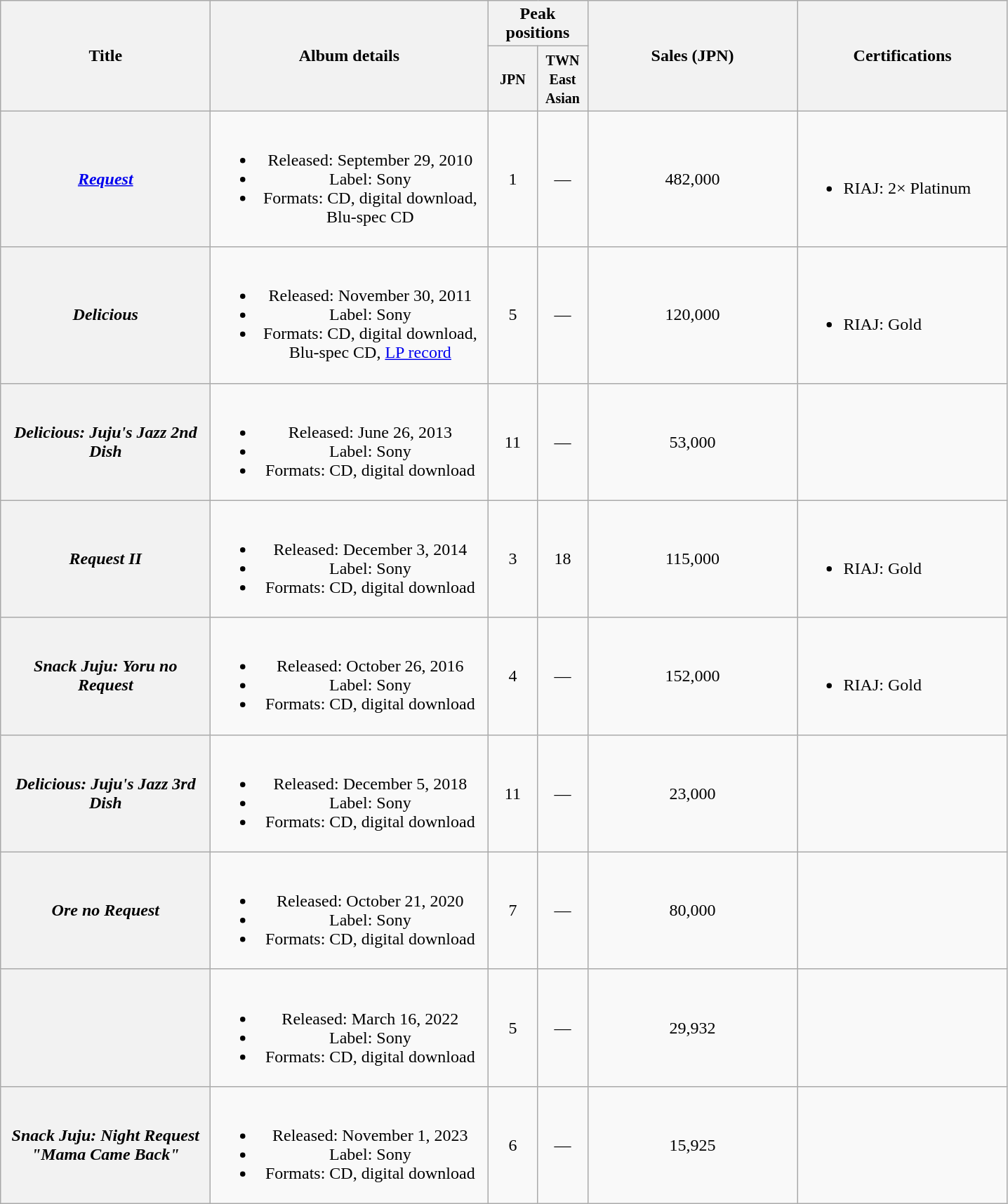<table class="wikitable plainrowheaders" style="text-align:center;">
<tr>
<th style="width:12em;" rowspan="2">Title</th>
<th style="width:16em;" rowspan="2">Album details</th>
<th colspan="2">Peak positions</th>
<th style="width:12em;" rowspan="2">Sales (JPN)</th>
<th style="width:12em;" rowspan="2">Certifications</th>
</tr>
<tr>
<th style="width:2.5em;"><small>JPN</small><br></th>
<th style="width:2.5em;"><small>TWN East Asian</small><br></th>
</tr>
<tr>
<th scope="row"><em><a href='#'>Request</a></em></th>
<td><br><ul><li>Released: September 29, 2010 </li><li>Label: Sony</li><li>Formats: CD, digital download, Blu-spec CD</li></ul></td>
<td>1</td>
<td>—</td>
<td>482,000</td>
<td align="left"><br><ul><li>RIAJ: 2× Platinum</li></ul></td>
</tr>
<tr>
<th scope="row"><em>Delicious</em></th>
<td><br><ul><li>Released: November 30, 2011 </li><li>Label: Sony</li><li>Formats: CD, digital download, Blu-spec CD, <a href='#'>LP record</a></li></ul></td>
<td>5</td>
<td>—</td>
<td>120,000</td>
<td align="left"><br><ul><li>RIAJ: Gold</li></ul></td>
</tr>
<tr>
<th scope="row"><em>Delicious: Juju's Jazz 2nd Dish</em></th>
<td><br><ul><li>Released: June 26, 2013 </li><li>Label: Sony</li><li>Formats: CD, digital download</li></ul></td>
<td>11</td>
<td>—</td>
<td>53,000</td>
<td align="left"></td>
</tr>
<tr>
<th scope="row"><em>Request II</em></th>
<td><br><ul><li>Released: December 3, 2014 </li><li>Label: Sony</li><li>Formats: CD, digital download</li></ul></td>
<td>3</td>
<td>18</td>
<td>115,000</td>
<td align="left"><br><ul><li>RIAJ: Gold</li></ul></td>
</tr>
<tr>
<th scope="row"><em>Snack Juju: Yoru no Request</em></th>
<td><br><ul><li>Released: October 26, 2016 </li><li>Label: Sony</li><li>Formats: CD, digital download</li></ul></td>
<td>4</td>
<td>—</td>
<td>152,000</td>
<td align="left"><br><ul><li>RIAJ: Gold</li></ul></td>
</tr>
<tr>
<th scope="row"><em>Delicious: Juju's Jazz 3rd Dish</em></th>
<td><br><ul><li>Released: December 5, 2018 </li><li>Label: Sony</li><li>Formats: CD, digital download</li></ul></td>
<td>11</td>
<td>—</td>
<td>23,000</td>
<td align="left"></td>
</tr>
<tr>
<th scope="row"><em>Ore no Request</em></th>
<td><br><ul><li>Released: October 21, 2020 </li><li>Label: Sony</li><li>Formats: CD, digital download</li></ul></td>
<td>7</td>
<td>—</td>
<td>80,000</td>
<td align="left"></td>
</tr>
<tr>
<th scope="row"></th>
<td><br><ul><li>Released: March 16, 2022 </li><li>Label: Sony</li><li>Formats: CD, digital download</li></ul></td>
<td>5</td>
<td>—</td>
<td>29,932</td>
<td align="left"></td>
</tr>
<tr>
<th scope="row"><em>Snack Juju: Night Request "Mama Came Back"</em></th>
<td><br><ul><li>Released: November 1, 2023 </li><li>Label: Sony</li><li>Formats: CD, digital download</li></ul></td>
<td>6</td>
<td>—</td>
<td>15,925</td>
<td align="left"></td>
</tr>
</table>
